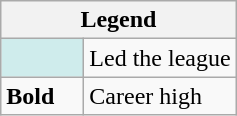<table class="wikitable mw-collapsible">
<tr>
<th colspan="2">Legend</th>
</tr>
<tr>
<td style="background:#cfecec; width:3em;"></td>
<td>Led the league</td>
</tr>
<tr>
<td><strong>Bold</strong></td>
<td>Career high</td>
</tr>
</table>
